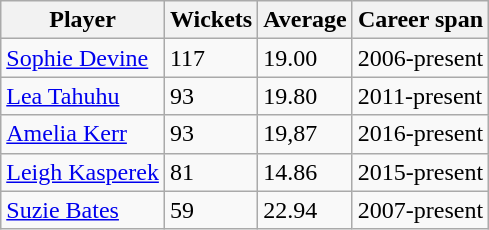<table class="wikitable">
<tr>
<th>Player</th>
<th>Wickets</th>
<th>Average</th>
<th>Career span</th>
</tr>
<tr>
<td><a href='#'>Sophie Devine</a></td>
<td>117</td>
<td>19.00</td>
<td>2006-present</td>
</tr>
<tr>
<td><a href='#'>Lea Tahuhu</a></td>
<td>93</td>
<td>19.80</td>
<td>2011-present</td>
</tr>
<tr>
<td><a href='#'>Amelia Kerr</a></td>
<td>93</td>
<td>19,87</td>
<td>2016-present</td>
</tr>
<tr>
<td><a href='#'>Leigh Kasperek</a></td>
<td>81</td>
<td>14.86</td>
<td>2015-present</td>
</tr>
<tr>
<td><a href='#'>Suzie Bates</a></td>
<td>59</td>
<td>22.94</td>
<td>2007-present</td>
</tr>
</table>
